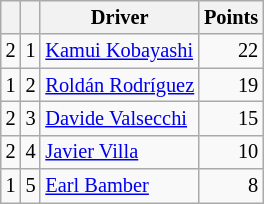<table class="wikitable" style="font-size: 85%;">
<tr>
<th></th>
<th></th>
<th>Driver</th>
<th>Points</th>
</tr>
<tr>
<td align="left"> 2</td>
<td align="center">1</td>
<td> <a href='#'>Kamui Kobayashi</a></td>
<td align="right">22</td>
</tr>
<tr>
<td align="left"> 1</td>
<td align="center">2</td>
<td> <a href='#'>Roldán Rodríguez</a></td>
<td align="right">19</td>
</tr>
<tr>
<td align="left"> 2</td>
<td align="center">3</td>
<td> <a href='#'>Davide Valsecchi</a></td>
<td align="right">15</td>
</tr>
<tr>
<td align="left"> 2</td>
<td align="center">4</td>
<td> <a href='#'>Javier Villa</a></td>
<td align="right">10</td>
</tr>
<tr>
<td align="left"> 1</td>
<td align="center">5</td>
<td> <a href='#'>Earl Bamber</a></td>
<td align="right">8</td>
</tr>
</table>
